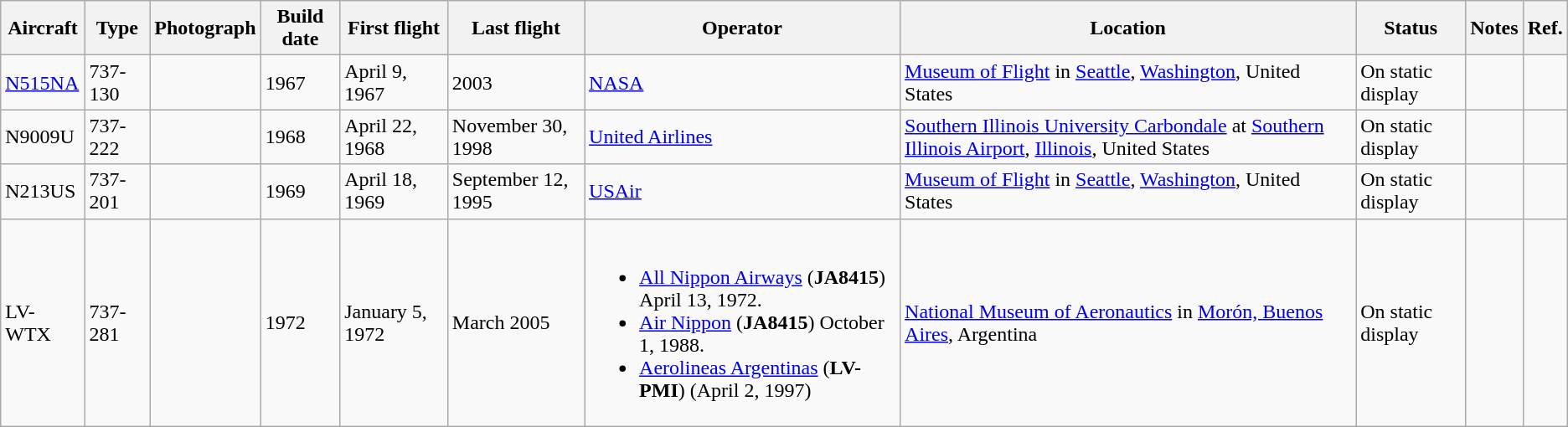<table class="wikitable">
<tr>
<th>Aircraft</th>
<th>Type</th>
<th>Photograph</th>
<th>Build date</th>
<th>First flight</th>
<th>Last flight</th>
<th>Operator</th>
<th>Location</th>
<th>Status</th>
<th>Notes</th>
<th>Ref.</th>
</tr>
<tr>
<td><a href='#'>N515NA</a></td>
<td>737-130</td>
<td></td>
<td>1967</td>
<td>April 9, 1967</td>
<td>2003</td>
<td><a href='#'>NASA</a></td>
<td><a href='#'>Museum of Flight</a> in <a href='#'>Seattle</a>, <a href='#'>Washington</a>, United States</td>
<td>On static display</td>
<td></td>
<td></td>
</tr>
<tr>
<td>N9009U</td>
<td>737-222</td>
<td></td>
<td>1968</td>
<td>April 22, 1968</td>
<td>November 30, 1998</td>
<td><a href='#'>United Airlines</a></td>
<td><a href='#'>Southern Illinois University Carbondale</a> at <a href='#'>Southern Illinois Airport</a>, <a href='#'>Illinois</a>, United States</td>
<td>On static display</td>
<td></td>
<td></td>
</tr>
<tr>
<td>N213US</td>
<td>737-201</td>
<td></td>
<td>1969</td>
<td>April 18, 1969</td>
<td>September 12, 1995</td>
<td><a href='#'>USAir</a></td>
<td><a href='#'>Museum of Flight</a> in <a href='#'>Seattle</a>, <a href='#'>Washington</a>, United States</td>
<td>On static display</td>
<td></td>
<td></td>
</tr>
<tr>
<td>LV-WTX</td>
<td>737-281</td>
<td></td>
<td>1972</td>
<td>January 5, 1972</td>
<td>March 2005</td>
<td><br><ul><li><a href='#'>All Nippon Airways</a> (<strong>JA8415</strong>) April 13, 1972.</li><li><a href='#'>Air Nippon</a> (<strong>JA8415</strong>) October 1, 1988.</li><li><a href='#'>Aerolineas Argentinas</a> (<strong>LV-PMI</strong>) (April 2, 1997)</li></ul></td>
<td><a href='#'>National Museum of Aeronautics</a> in <a href='#'>Morón, Buenos Aires</a>, Argentina</td>
<td>On static display</td>
<td></td>
<td></td>
</tr>
</table>
